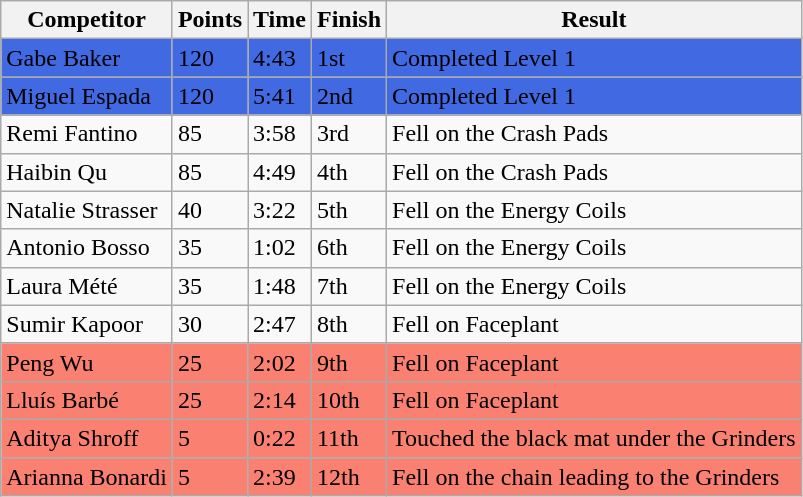<table class="wikitable sortable">
<tr>
<th nowrap="nowrap">Competitor</th>
<th>Points</th>
<th>Time</th>
<th>Finish</th>
<th>Result</th>
</tr>
<tr style="background-color:royalblue">
<td> Gabe Baker</td>
<td>120</td>
<td>4:43</td>
<td>1st</td>
<td>Completed Level 1</td>
</tr>
<tr style="background-color:royalblue">
<td> Miguel Espada</td>
<td>120</td>
<td>5:41</td>
<td>2nd</td>
<td>Completed Level 1</td>
</tr>
<tr>
<td> Remi Fantino</td>
<td>85</td>
<td>3:58</td>
<td>3rd</td>
<td>Fell on the Crash Pads</td>
</tr>
<tr>
<td> Haibin Qu</td>
<td>85</td>
<td>4:49</td>
<td>4th</td>
<td>Fell on the Crash Pads</td>
</tr>
<tr>
<td> Natalie Strasser</td>
<td>40</td>
<td>3:22</td>
<td>5th</td>
<td>Fell on the Energy Coils</td>
</tr>
<tr>
<td> Antonio Bosso</td>
<td>35</td>
<td>1:02</td>
<td>6th</td>
<td>Fell on the Energy Coils</td>
</tr>
<tr>
<td> Laura Mété</td>
<td>35</td>
<td>1:48</td>
<td>7th</td>
<td>Fell on the Energy Coils</td>
</tr>
<tr>
<td> Sumir Kapoor</td>
<td>30</td>
<td>2:47</td>
<td>8th</td>
<td>Fell on Faceplant</td>
</tr>
<tr style="background-color:#fa8072">
<td> Peng Wu</td>
<td>25</td>
<td>2:02</td>
<td>9th</td>
<td>Fell on Faceplant</td>
</tr>
<tr style="background-color:#fa8072">
<td> Lluís Barbé</td>
<td>25</td>
<td>2:14</td>
<td>10th</td>
<td>Fell on Faceplant</td>
</tr>
<tr style="background-color:#fa8072">
<td> Aditya Shroff</td>
<td>5</td>
<td>0:22</td>
<td>11th</td>
<td>Touched the black mat under the Grinders</td>
</tr>
<tr style="background-color:#fa8072">
<td> Arianna Bonardi</td>
<td>5</td>
<td>2:39</td>
<td>12th</td>
<td>Fell on the chain leading to the Grinders</td>
</tr>
</table>
